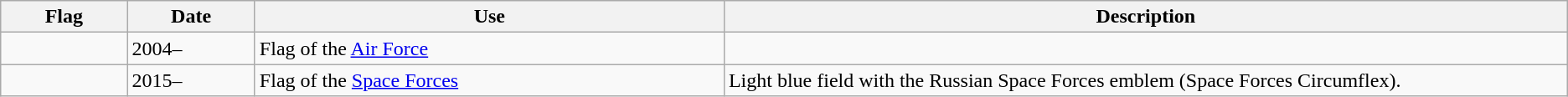<table class="wikitable">
<tr>
<th width="100">Flag</th>
<th width="100">Date</th>
<th width="400">Use</th>
<th width="725">Description</th>
</tr>
<tr>
<td></td>
<td>2004–</td>
<td>Flag of the <a href='#'>Air Force</a></td>
<td></td>
</tr>
<tr>
<td></td>
<td>2015–</td>
<td>Flag of the <a href='#'>Space Forces</a></td>
<td>Light blue field with the Russian Space Forces emblem (Space Forces Circumflex).</td>
</tr>
</table>
